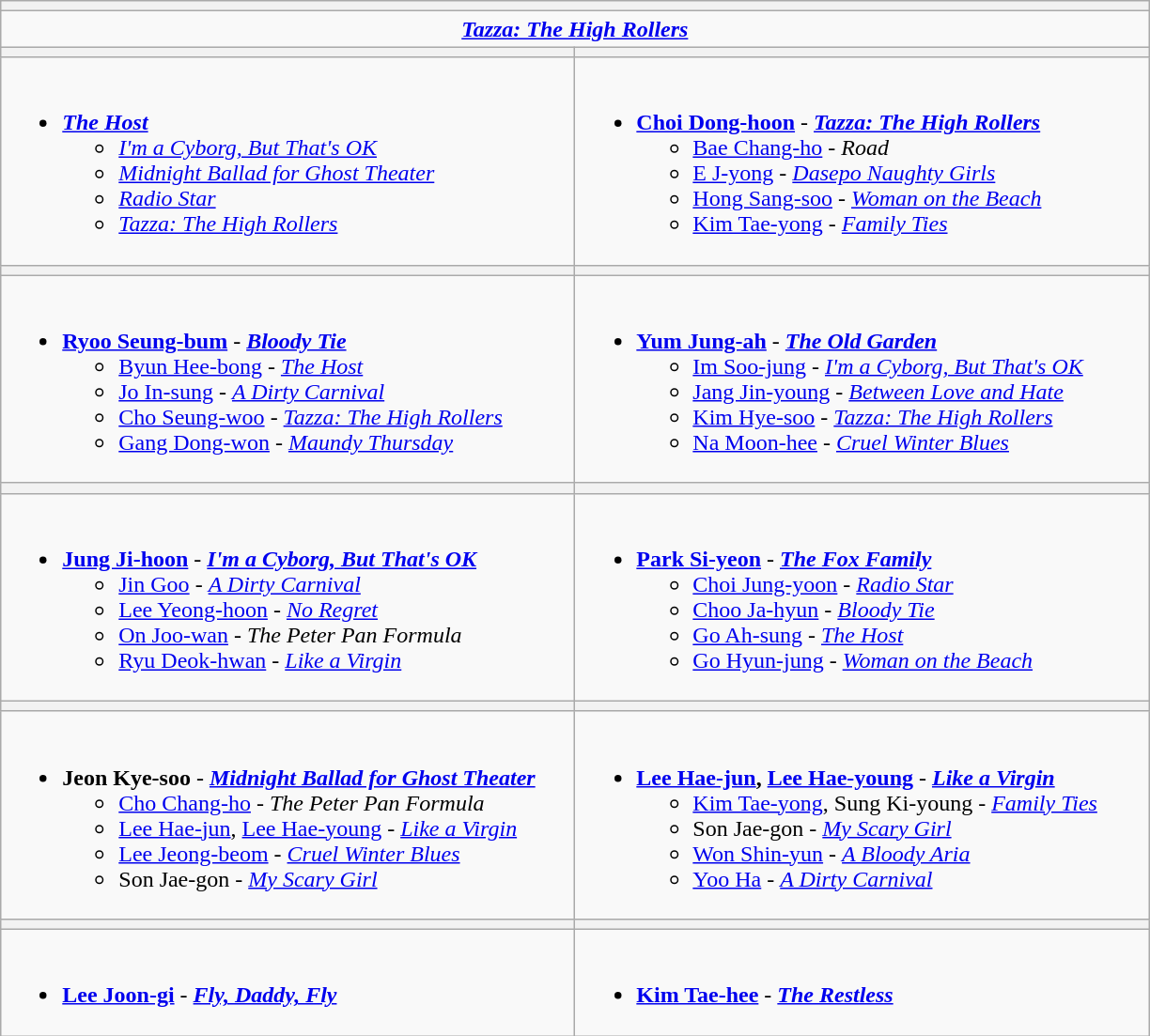<table class="wikitable">
<tr>
<th colspan="2"></th>
</tr>
<tr>
<td colspan="2" style="text-align:center;"><strong><em><a href='#'>Tazza: The High Rollers</a></em></strong></td>
</tr>
<tr>
<th style="width:400px;"></th>
<th style="width:400px;"></th>
</tr>
<tr>
<td valign="top"><br><ul><li><strong><em><a href='#'>The Host</a></em></strong><ul><li><em><a href='#'>I'm a Cyborg, But That's OK</a></em></li><li><em><a href='#'>Midnight Ballad for Ghost Theater</a></em></li><li><em><a href='#'>Radio Star</a></em></li><li><em><a href='#'>Tazza: The High Rollers</a></em></li></ul></li></ul></td>
<td valign="top"><br><ul><li><strong><a href='#'>Choi Dong-hoon</a></strong> - <strong><em><a href='#'>Tazza: The High Rollers</a></em></strong><ul><li><a href='#'>Bae Chang-ho</a> - <em>Road</em></li><li><a href='#'>E J-yong</a> - <em><a href='#'>Dasepo Naughty Girls</a></em></li><li><a href='#'>Hong Sang-soo</a> - <em><a href='#'>Woman on the Beach</a></em></li><li><a href='#'>Kim Tae-yong</a> - <em><a href='#'>Family Ties</a></em></li></ul></li></ul></td>
</tr>
<tr>
<th></th>
<th></th>
</tr>
<tr>
<td valign="top"><br><ul><li><strong><a href='#'>Ryoo Seung-bum</a></strong> - <strong><em><a href='#'>Bloody Tie</a></em></strong><ul><li><a href='#'>Byun Hee-bong</a> - <em><a href='#'>The Host</a></em></li><li><a href='#'>Jo In-sung</a> - <em><a href='#'>A Dirty Carnival</a></em></li><li><a href='#'>Cho Seung-woo</a> - <em><a href='#'>Tazza: The High Rollers</a></em></li><li><a href='#'>Gang Dong-won</a> - <em><a href='#'>Maundy Thursday</a></em></li></ul></li></ul></td>
<td valign="top"><br><ul><li><strong><a href='#'>Yum Jung-ah</a></strong> - <strong><em><a href='#'>The Old Garden</a></em></strong><ul><li><a href='#'>Im Soo-jung</a> - <em><a href='#'>I'm a Cyborg, But That's OK</a></em></li><li><a href='#'>Jang Jin-young</a> - <em><a href='#'>Between Love and Hate</a></em></li><li><a href='#'>Kim Hye-soo</a> - <em><a href='#'>Tazza: The High Rollers</a></em></li><li><a href='#'>Na Moon-hee</a> - <em><a href='#'>Cruel Winter Blues</a></em></li></ul></li></ul></td>
</tr>
<tr>
<th></th>
<th></th>
</tr>
<tr>
<td valign="top"><br><ul><li><strong><a href='#'>Jung Ji-hoon</a></strong> - <strong><em><a href='#'>I'm a Cyborg, But That's OK</a></em></strong><ul><li><a href='#'>Jin Goo</a> - <em><a href='#'>A Dirty Carnival</a></em></li><li><a href='#'>Lee Yeong-hoon</a> - <em><a href='#'>No Regret</a></em></li><li><a href='#'>On Joo-wan</a> - <em>The Peter Pan Formula</em></li><li><a href='#'>Ryu Deok-hwan</a> - <em><a href='#'>Like a Virgin</a></em></li></ul></li></ul></td>
<td valign="top"><br><ul><li><strong><a href='#'>Park Si-yeon</a></strong> - <strong><em><a href='#'>The Fox Family</a></em></strong><ul><li><a href='#'>Choi Jung-yoon</a> - <em><a href='#'>Radio Star</a></em></li><li><a href='#'>Choo Ja-hyun</a> - <em><a href='#'>Bloody Tie</a></em></li><li><a href='#'>Go Ah-sung</a> - <em><a href='#'>The Host</a></em></li><li><a href='#'>Go Hyun-jung</a> - <em><a href='#'>Woman on the Beach</a></em></li></ul></li></ul></td>
</tr>
<tr>
<th></th>
<th></th>
</tr>
<tr>
<td valign="top"><br><ul><li><strong>Jeon Kye-soo</strong> - <strong><em><a href='#'>Midnight Ballad for Ghost Theater</a></em></strong><ul><li><a href='#'>Cho Chang-ho</a> - <em>The Peter Pan Formula</em></li><li><a href='#'>Lee Hae-jun</a>, <a href='#'>Lee Hae-young</a> - <em><a href='#'>Like a Virgin</a></em></li><li><a href='#'>Lee Jeong-beom</a> - <em><a href='#'>Cruel Winter Blues</a></em></li><li>Son Jae-gon - <em><a href='#'>My Scary Girl</a></em></li></ul></li></ul></td>
<td valign="top"><br><ul><li><strong><a href='#'>Lee Hae-jun</a>, <a href='#'>Lee Hae-young</a></strong> - <strong><em><a href='#'>Like a Virgin</a></em></strong><ul><li><a href='#'>Kim Tae-yong</a>, Sung Ki-young - <em><a href='#'>Family Ties</a></em></li><li>Son Jae-gon - <em><a href='#'>My Scary Girl</a></em></li><li><a href='#'>Won Shin-yun</a> - <em><a href='#'>A Bloody Aria</a></em></li><li><a href='#'>Yoo Ha</a> - <em><a href='#'>A Dirty Carnival</a></em></li></ul></li></ul></td>
</tr>
<tr>
<th></th>
<th></th>
</tr>
<tr>
<td valign="top"><br><ul><li><strong><a href='#'>Lee Joon-gi</a></strong> - <strong><em><a href='#'>Fly, Daddy, Fly</a></em></strong></li></ul></td>
<td valign="top"><br><ul><li><strong><a href='#'>Kim Tae-hee</a></strong> - <strong><em><a href='#'>The Restless</a></em></strong></li></ul></td>
</tr>
</table>
